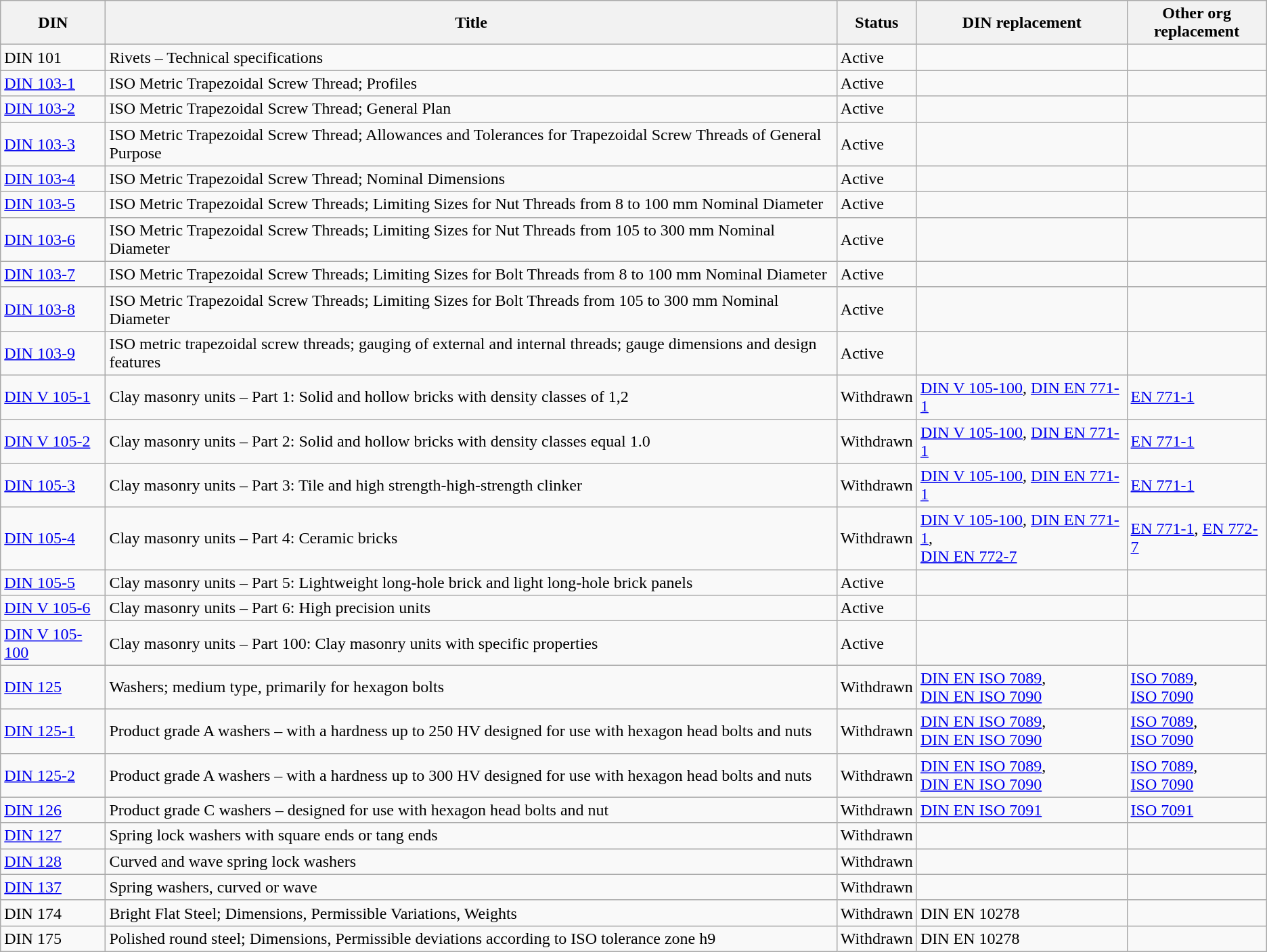<table class="wikitable sortable">
<tr>
<th>DIN</th>
<th>Title</th>
<th>Status</th>
<th>DIN replacement</th>
<th>Other org<br>replacement</th>
</tr>
<tr>
<td>DIN 101</td>
<td>Rivets – Technical specifications</td>
<td>Active</td>
<td></td>
<td></td>
</tr>
<tr>
<td><a href='#'>DIN 103-1</a></td>
<td>ISO Metric Trapezoidal Screw Thread; Profiles</td>
<td>Active</td>
<td></td>
<td></td>
</tr>
<tr>
<td><a href='#'>DIN 103-2</a></td>
<td>ISO Metric Trapezoidal Screw Thread; General Plan</td>
<td>Active</td>
<td></td>
<td></td>
</tr>
<tr>
<td><a href='#'>DIN 103-3</a></td>
<td>ISO Metric Trapezoidal Screw Thread; Allowances and Tolerances for Trapezoidal Screw Threads of General Purpose</td>
<td>Active</td>
<td></td>
<td></td>
</tr>
<tr>
<td><a href='#'>DIN 103-4</a></td>
<td>ISO Metric Trapezoidal Screw Thread; Nominal Dimensions</td>
<td>Active</td>
<td></td>
<td></td>
</tr>
<tr>
<td><a href='#'>DIN 103-5</a></td>
<td>ISO Metric Trapezoidal Screw Threads; Limiting Sizes for Nut Threads from 8 to 100 mm Nominal Diameter</td>
<td>Active</td>
<td></td>
<td></td>
</tr>
<tr>
<td><a href='#'>DIN 103-6</a></td>
<td>ISO Metric Trapezoidal Screw Threads; Limiting Sizes for Nut Threads from 105 to 300 mm Nominal Diameter</td>
<td>Active</td>
<td></td>
<td></td>
</tr>
<tr>
<td><a href='#'>DIN 103-7</a></td>
<td>ISO Metric Trapezoidal Screw Threads; Limiting Sizes for Bolt Threads from 8 to 100 mm Nominal Diameter</td>
<td>Active</td>
<td></td>
<td></td>
</tr>
<tr>
<td><a href='#'>DIN 103-8</a></td>
<td>ISO Metric Trapezoidal Screw Threads; Limiting Sizes for Bolt Threads from 105 to 300 mm Nominal Diameter</td>
<td>Active</td>
<td></td>
<td></td>
</tr>
<tr>
<td><a href='#'>DIN 103-9</a></td>
<td>ISO metric trapezoidal screw threads; gauging of external and internal threads; gauge dimensions and design features</td>
<td>Active</td>
<td></td>
<td></td>
</tr>
<tr>
<td><a href='#'>DIN V 105-1</a></td>
<td>Clay masonry units – Part 1: Solid and hollow bricks with density classes of 1,2</td>
<td>Withdrawn</td>
<td><a href='#'>DIN V 105-100</a>, <a href='#'>DIN EN 771-1</a></td>
<td><a href='#'>EN 771-1</a></td>
</tr>
<tr>
<td><a href='#'>DIN V 105-2</a></td>
<td>Clay masonry units – Part 2: Solid and hollow bricks with density classes equal 1.0</td>
<td>Withdrawn</td>
<td><a href='#'>DIN V 105-100</a>, <a href='#'>DIN EN 771-1</a></td>
<td><a href='#'>EN 771-1</a></td>
</tr>
<tr>
<td><a href='#'>DIN 105-3</a></td>
<td>Clay masonry units – Part 3: Tile and high strength-high-strength clinker</td>
<td>Withdrawn</td>
<td><a href='#'>DIN V 105-100</a>, <a href='#'>DIN EN 771-1</a></td>
<td><a href='#'>EN 771-1</a></td>
</tr>
<tr>
<td><a href='#'>DIN 105-4</a></td>
<td>Clay masonry units – Part 4: Ceramic bricks</td>
<td>Withdrawn</td>
<td><a href='#'>DIN V 105-100</a>, <a href='#'>DIN EN 771-1</a>,<br><a href='#'>DIN EN 772-7</a></td>
<td><a href='#'>EN 771-1</a>, <a href='#'>EN 772-7</a></td>
</tr>
<tr>
<td><a href='#'>DIN 105-5</a></td>
<td>Clay masonry units – Part 5: Lightweight long-hole brick and light long-hole brick panels</td>
<td>Active</td>
<td></td>
<td></td>
</tr>
<tr>
<td><a href='#'>DIN V 105-6</a></td>
<td>Clay masonry units – Part 6: High precision units</td>
<td>Active</td>
<td></td>
<td></td>
</tr>
<tr>
<td><a href='#'>DIN V 105-100</a></td>
<td>Clay masonry units – Part 100: Clay masonry units with specific properties</td>
<td>Active</td>
<td></td>
<td></td>
</tr>
<tr>
<td><a href='#'>DIN 125</a></td>
<td>Washers; medium type, primarily for hexagon bolts</td>
<td>Withdrawn</td>
<td><a href='#'>DIN EN ISO 7089</a>,<br><a href='#'>DIN EN ISO 7090</a></td>
<td><a href='#'>ISO 7089</a>,<br><a href='#'>ISO 7090</a></td>
</tr>
<tr>
<td><a href='#'>DIN 125-1</a></td>
<td>Product grade A washers – with a hardness up to 250 HV designed for use with hexagon head bolts and nuts</td>
<td>Withdrawn</td>
<td><a href='#'>DIN EN ISO 7089</a>,<br><a href='#'>DIN EN ISO 7090</a></td>
<td><a href='#'>ISO 7089</a>,<br><a href='#'>ISO 7090</a></td>
</tr>
<tr>
<td><a href='#'>DIN 125-2</a></td>
<td>Product grade A washers – with a hardness up to 300 HV designed for use with hexagon head bolts and nuts</td>
<td>Withdrawn</td>
<td><a href='#'>DIN EN ISO 7089</a>,<br><a href='#'>DIN EN ISO 7090</a></td>
<td><a href='#'>ISO 7089</a>,<br><a href='#'>ISO 7090</a></td>
</tr>
<tr>
<td><a href='#'>DIN 126</a></td>
<td>Product grade C washers – designed for use with hexagon head bolts and nut</td>
<td>Withdrawn</td>
<td><a href='#'>DIN EN ISO 7091</a></td>
<td><a href='#'>ISO 7091</a></td>
</tr>
<tr>
<td><a href='#'>DIN 127</a></td>
<td>Spring lock washers with square ends or tang ends</td>
<td>Withdrawn</td>
<td></td>
<td></td>
</tr>
<tr>
<td><a href='#'>DIN 128</a></td>
<td>Curved and wave spring lock washers</td>
<td>Withdrawn</td>
<td></td>
<td></td>
</tr>
<tr>
<td><a href='#'>DIN 137</a></td>
<td>Spring washers, curved or wave</td>
<td>Withdrawn</td>
<td></td>
<td></td>
</tr>
<tr>
<td>DIN 174</td>
<td>Bright Flat Steel; Dimensions, Permissible Variations, Weights</td>
<td>Withdrawn</td>
<td>DIN EN 10278</td>
<td></td>
</tr>
<tr>
<td>DIN 175</td>
<td>Polished round steel; Dimensions, Permissible deviations according to ISO tolerance zone h9</td>
<td>Withdrawn</td>
<td>DIN EN 10278</td>
<td></td>
</tr>
</table>
